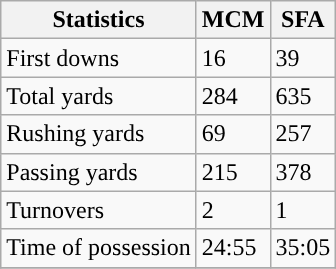<table class="wikitable">
<tr>
<th>Statistics</th>
<th>MCM</th>
<th>SFA</th>
</tr>
<tr>
<td>First downs</td>
<td>16</td>
<td>39</td>
</tr>
<tr>
<td>Total yards</td>
<td>284</td>
<td>635</td>
</tr>
<tr>
<td>Rushing yards</td>
<td>69</td>
<td>257</td>
</tr>
<tr>
<td>Passing yards</td>
<td>215</td>
<td>378</td>
</tr>
<tr>
<td>Turnovers</td>
<td>2</td>
<td>1</td>
</tr>
<tr>
<td>Time of possession</td>
<td>24:55</td>
<td>35:05</td>
</tr>
<tr>
</tr>
</table>
